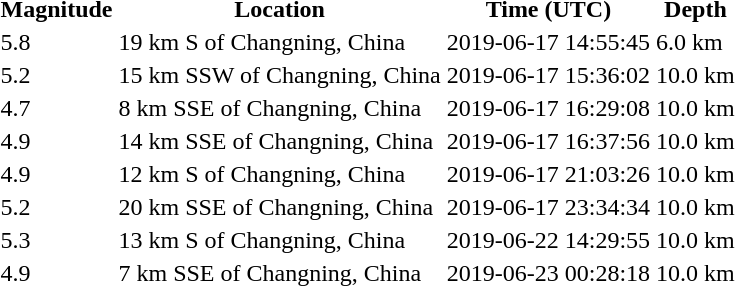<table>
<tr>
<th>Magnitude</th>
<th>Location</th>
<th>Time (UTC)</th>
<th>Depth</th>
</tr>
<tr>
<td>5.8</td>
<td>19 km S of Changning, China</td>
<td>2019-06-17 14:55:45</td>
<td>6.0 km</td>
</tr>
<tr>
<td>5.2</td>
<td>15 km SSW of Changning, China</td>
<td>2019-06-17 15:36:02</td>
<td>10.0 km</td>
</tr>
<tr>
<td>4.7</td>
<td>8 km SSE of Changning, China</td>
<td>2019-06-17 16:29:08</td>
<td>10.0 km</td>
</tr>
<tr>
<td>4.9</td>
<td>14 km SSE of Changning, China</td>
<td>2019-06-17 16:37:56</td>
<td>10.0 km</td>
</tr>
<tr>
<td>4.9</td>
<td>12 km S of Changning, China</td>
<td>2019-06-17 21:03:26</td>
<td>10.0 km</td>
</tr>
<tr>
<td>5.2</td>
<td>20 km SSE of Changning, China</td>
<td>2019-06-17 23:34:34</td>
<td>10.0 km</td>
</tr>
<tr>
<td>5.3</td>
<td>13 km S of Changning, China</td>
<td>2019-06-22 14:29:55</td>
<td>10.0 km</td>
</tr>
<tr>
<td>4.9</td>
<td>7 km SSE of Changning, China</td>
<td>2019-06-23 00:28:18</td>
<td>10.0 km</td>
</tr>
</table>
